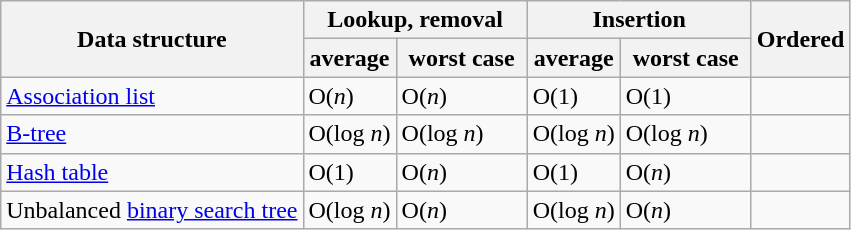<table class="wikitable">
<tr>
<th rowspan="2">Data structure</th>
<th colspan="2">Lookup, removal</th>
<th colspan="2">Insertion</th>
<th rowspan="2">Ordered</th>
</tr>
<tr>
<th>average</th>
<th style=min-width:5em;max-width:5em>worst case</th>
<th>average</th>
<th style=min-width:5em;max-width:5em>worst case</th>
</tr>
<tr>
<td><a href='#'>Association list</a></td>
<td>O(<em>n</em>)</td>
<td>O(<em>n</em>)</td>
<td>O(1)</td>
<td>O(1)</td>
<td></td>
</tr>
<tr>
<td><a href='#'>B-tree</a></td>
<td>O(log <em>n</em>)</td>
<td>O(log <em>n</em>)</td>
<td>O(log <em>n</em>)</td>
<td>O(log <em>n</em>)</td>
<td></td>
</tr>
<tr>
<td><a href='#'>Hash table</a></td>
<td>O(1)</td>
<td>O(<em>n</em>)</td>
<td>O(1)</td>
<td>O(<em>n</em>)</td>
<td></td>
</tr>
<tr>
<td>Unbalanced <a href='#'>binary search tree</a></td>
<td>O(log <em>n</em>)</td>
<td>O(<em>n</em>)</td>
<td>O(log <em>n</em>)</td>
<td>O(<em>n</em>)</td>
<td></td>
</tr>
</table>
